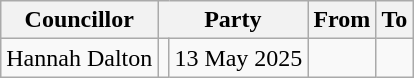<table class=wikitable>
<tr>
<th>Councillor</th>
<th colspan=2>Party</th>
<th>From</th>
<th>To</th>
</tr>
<tr>
<td>Hannah Dalton</td>
<td></td>
<td align=right>13 May 2025</td>
<td align=right></td>
</tr>
</table>
